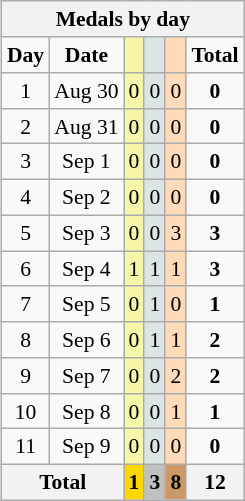<table class="wikitable" style="font-size:90%; float:right">
<tr align=center>
<th colspan=7><strong>Medals by day</strong></th>
</tr>
<tr align=center>
<td><strong>Day</strong></td>
<td><strong>Date</strong></td>
<td style="background:#f7f6a8;"></td>
<td style="background:#dce5e5;"></td>
<td style="background:#ffdab9;"></td>
<td><strong>Total</strong></td>
</tr>
<tr align=center>
<td>1</td>
<td>Aug 30</td>
<td style="background:#f7f6a8;">0</td>
<td style="background:#dce5e5;">0</td>
<td style="background:#ffdab9;">0</td>
<td><strong>0</strong></td>
</tr>
<tr align=center>
<td>2</td>
<td>Aug 31</td>
<td style="background:#f7f6a8;">0</td>
<td style="background:#dce5e5;">0</td>
<td style="background:#ffdab9;">0</td>
<td><strong>0</strong></td>
</tr>
<tr align=center>
<td>3</td>
<td>Sep 1</td>
<td style="background:#f7f6a8;">0</td>
<td style="background:#dce5e5;">0</td>
<td style="background:#ffdab9;">0</td>
<td><strong>0</strong></td>
</tr>
<tr align=center>
<td>4</td>
<td>Sep 2</td>
<td style="background:#f7f6a8;">0</td>
<td style="background:#dce5e5;">0</td>
<td style="background:#ffdab9;">0</td>
<td><strong>0</strong></td>
</tr>
<tr align=center>
<td>5</td>
<td>Sep 3</td>
<td style="background:#f7f6a8;">0</td>
<td style="background:#dce5e5;">0</td>
<td style="background:#ffdab9;">3</td>
<td><strong>3</strong></td>
</tr>
<tr align=center>
<td>6</td>
<td>Sep 4</td>
<td style="background:#f7f6a8;">1</td>
<td style="background:#dce5e5;">1</td>
<td style="background:#ffdab9;">1</td>
<td><strong>3</strong></td>
</tr>
<tr align=center>
<td>7</td>
<td>Sep 5</td>
<td style="background:#f7f6a8;">0</td>
<td style="background:#dce5e5;">1</td>
<td style="background:#ffdab9;">0</td>
<td><strong>1</strong></td>
</tr>
<tr align=center>
<td>8</td>
<td>Sep 6</td>
<td style="background:#f7f6a8;">0</td>
<td style="background:#dce5e5;">1</td>
<td style="background:#ffdab9;">1</td>
<td><strong>2</strong></td>
</tr>
<tr align=center>
<td>9</td>
<td>Sep 7</td>
<td style="background:#f7f6a8;">0</td>
<td style="background:#dce5e5;">0</td>
<td style="background:#ffdab9;">2</td>
<td><strong>2</strong></td>
</tr>
<tr align=center>
<td>10</td>
<td>Sep 8</td>
<td style="background:#f7f6a8;">0</td>
<td style="background:#dce5e5;">0</td>
<td style="background:#ffdab9;">1</td>
<td><strong>1</strong></td>
</tr>
<tr align=center>
<td>11</td>
<td>Sep 9</td>
<td style="background:#f7f6a8;">0</td>
<td style="background:#dce5e5;">0</td>
<td style="background:#ffdab9;">0</td>
<td><strong>0</strong></td>
</tr>
<tr style="text-align:center">
<th colspan=2>Total</th>
<th style="background:gold">1</th>
<th style="background:silver">3</th>
<th style="background:#c96">8</th>
<th>12</th>
</tr>
</table>
